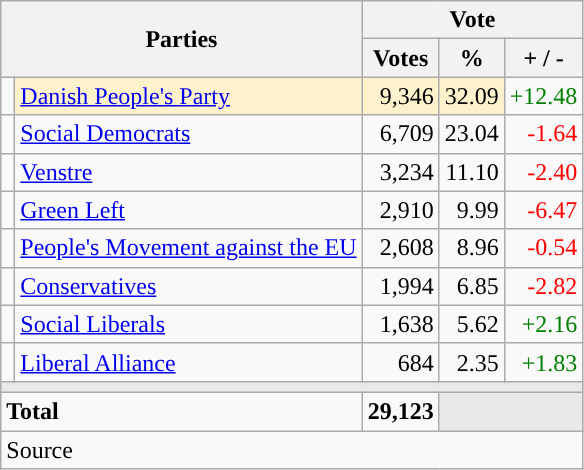<table class="wikitable" style="text-align:right;">
<tr>
<th style="text-align:centre;" rowspan="2" colspan="2" width="225">Parties</th>
<th colspan="3">Vote</th>
</tr>
<tr>
<th width="15">Votes</th>
<th width="15">%</th>
<th width="15">+ / -</th>
</tr>
<tr>
<td width="2" style="color:inherit;background:"></td>
<td bgcolor=#fef2cc   align="left"><a href='#'>Danish People's Party</a></td>
<td bgcolor=#fef2cc>9,346</td>
<td bgcolor=#fef2cc>32.09</td>
<td style=color:green;>+12.48</td>
</tr>
<tr>
<td width="2" style="color:inherit;background:"></td>
<td align="left"><a href='#'>Social Democrats</a></td>
<td>6,709</td>
<td>23.04</td>
<td style=color:red;>-1.64</td>
</tr>
<tr>
<td width="2" style="color:inherit;background:"></td>
<td align="left"><a href='#'>Venstre</a></td>
<td>3,234</td>
<td>11.10</td>
<td style=color:red;>-2.40</td>
</tr>
<tr>
<td width="2" style="color:inherit;background:"></td>
<td align="left"><a href='#'>Green Left</a></td>
<td>2,910</td>
<td>9.99</td>
<td style=color:red;>-6.47</td>
</tr>
<tr>
<td width="2" style="color:inherit;background:"></td>
<td align="left"><a href='#'>People's Movement against the EU</a></td>
<td>2,608</td>
<td>8.96</td>
<td style=color:red;>-0.54</td>
</tr>
<tr>
<td width="2" style="color:inherit;background:"></td>
<td align="left"><a href='#'>Conservatives</a></td>
<td>1,994</td>
<td>6.85</td>
<td style=color:red;>-2.82</td>
</tr>
<tr>
<td width="2" style="color:inherit;background:"></td>
<td align="left"><a href='#'>Social Liberals</a></td>
<td>1,638</td>
<td>5.62</td>
<td style=color:green;>+2.16</td>
</tr>
<tr>
<td width="2" style="color:inherit;background:"></td>
<td align="left"><a href='#'>Liberal Alliance</a></td>
<td>684</td>
<td>2.35</td>
<td style=color:green;>+1.83</td>
</tr>
<tr>
<td colspan="7" bgcolor="#E9E9E9"></td>
</tr>
<tr>
<td align="left" colspan="2"><strong>Total</strong></td>
<td><strong>29,123</strong></td>
<td bgcolor="#E9E9E9" colspan="2"></td>
</tr>
<tr>
<td align="left" colspan="6">Source</td>
</tr>
</table>
